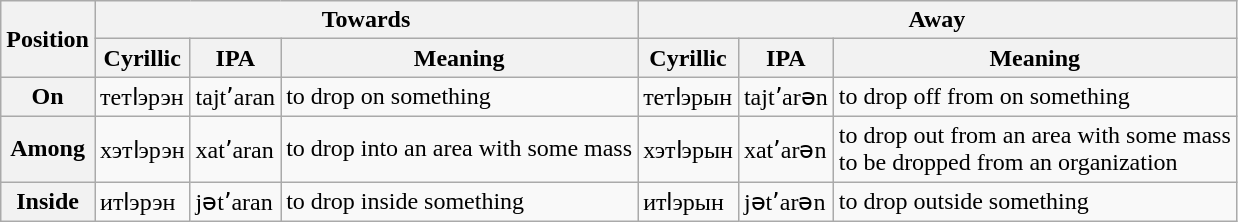<table class="wikitable" border="1">
<tr>
<th rowspan=2>Position</th>
<th colspan=3>Towards</th>
<th colspan=3>Away</th>
</tr>
<tr>
<th>Cyrillic</th>
<th>IPA</th>
<th>Meaning</th>
<th>Cyrillic</th>
<th>IPA</th>
<th>Meaning</th>
</tr>
<tr>
<th>On</th>
<td>тетӏэрэн</td>
<td>tajtʼaran</td>
<td>to drop on something</td>
<td>тетӏэрын</td>
<td>tajtʼarən</td>
<td>to drop off from on something</td>
</tr>
<tr>
<th>Among</th>
<td>хэтӏэрэн</td>
<td>xatʼaran</td>
<td>to drop into an area with some mass</td>
<td>хэтӏэрын</td>
<td>xatʼarən</td>
<td>to drop out from an area with some mass<br>to be dropped from an organization</td>
</tr>
<tr>
<th>Inside</th>
<td>итӏэрэн</td>
<td>jətʼaran</td>
<td>to drop inside something</td>
<td>итӏэрын</td>
<td>jətʼarən</td>
<td>to drop outside something</td>
</tr>
</table>
